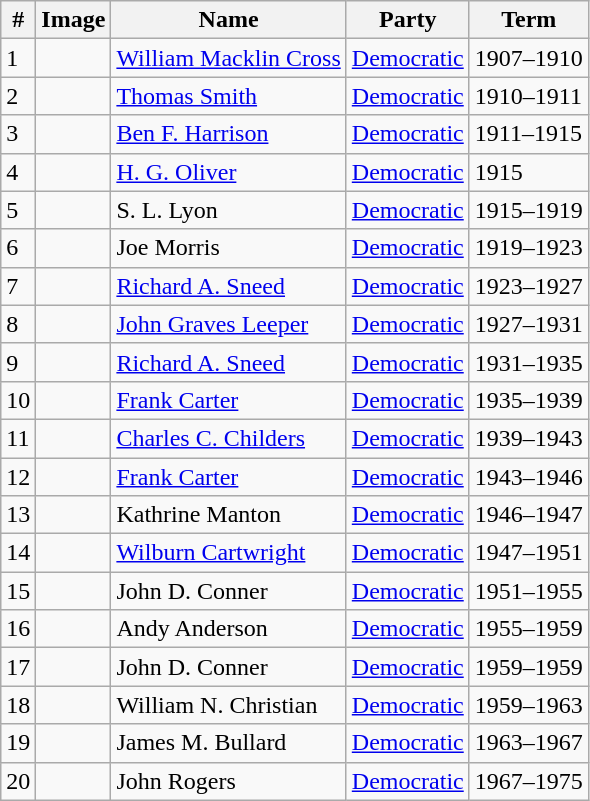<table class="wikitable">
<tr>
<th>#</th>
<th>Image</th>
<th>Name</th>
<th>Party</th>
<th>Term</th>
</tr>
<tr>
<td>1</td>
<td></td>
<td><a href='#'>William Macklin Cross</a></td>
<td><a href='#'>Democratic</a></td>
<td>1907–1910</td>
</tr>
<tr>
<td>2</td>
<td></td>
<td><a href='#'>Thomas Smith</a></td>
<td><a href='#'>Democratic</a></td>
<td>1910–1911</td>
</tr>
<tr>
<td>3</td>
<td></td>
<td><a href='#'>Ben F. Harrison</a></td>
<td><a href='#'>Democratic</a></td>
<td>1911–1915</td>
</tr>
<tr>
<td>4</td>
<td></td>
<td><a href='#'>H. G. Oliver</a></td>
<td><a href='#'>Democratic</a></td>
<td>1915</td>
</tr>
<tr>
<td>5</td>
<td></td>
<td>S. L. Lyon</td>
<td><a href='#'>Democratic</a></td>
<td>1915–1919</td>
</tr>
<tr>
<td>6</td>
<td></td>
<td>Joe Morris</td>
<td><a href='#'>Democratic</a></td>
<td>1919–1923</td>
</tr>
<tr>
<td>7</td>
<td></td>
<td><a href='#'>Richard A. Sneed</a></td>
<td><a href='#'>Democratic</a></td>
<td>1923–1927</td>
</tr>
<tr>
<td>8</td>
<td></td>
<td><a href='#'>John Graves Leeper</a></td>
<td><a href='#'>Democratic</a></td>
<td>1927–1931</td>
</tr>
<tr>
<td>9</td>
<td></td>
<td><a href='#'>Richard A. Sneed</a></td>
<td><a href='#'>Democratic</a></td>
<td>1931–1935</td>
</tr>
<tr>
<td>10</td>
<td></td>
<td><a href='#'>Frank Carter</a></td>
<td><a href='#'>Democratic</a></td>
<td>1935–1939</td>
</tr>
<tr>
<td>11</td>
<td></td>
<td><a href='#'>Charles C. Childers</a></td>
<td><a href='#'>Democratic</a></td>
<td>1939–1943</td>
</tr>
<tr>
<td>12</td>
<td></td>
<td><a href='#'>Frank Carter</a></td>
<td><a href='#'>Democratic</a></td>
<td>1943–1946</td>
</tr>
<tr>
<td>13</td>
<td></td>
<td>Kathrine Manton</td>
<td><a href='#'>Democratic</a></td>
<td>1946–1947</td>
</tr>
<tr>
<td>14</td>
<td></td>
<td><a href='#'>Wilburn Cartwright</a></td>
<td><a href='#'>Democratic</a></td>
<td>1947–1951</td>
</tr>
<tr>
<td>15</td>
<td></td>
<td>John D. Conner</td>
<td><a href='#'>Democratic</a></td>
<td>1951–1955</td>
</tr>
<tr>
<td>16</td>
<td></td>
<td>Andy Anderson</td>
<td><a href='#'>Democratic</a></td>
<td>1955–1959</td>
</tr>
<tr>
<td>17</td>
<td></td>
<td>John D. Conner</td>
<td><a href='#'>Democratic</a></td>
<td>1959–1959</td>
</tr>
<tr>
<td>18</td>
<td></td>
<td>William N. Christian</td>
<td><a href='#'>Democratic</a></td>
<td>1959–1963</td>
</tr>
<tr>
<td>19</td>
<td></td>
<td>James M. Bullard</td>
<td><a href='#'>Democratic</a></td>
<td>1963–1967</td>
</tr>
<tr>
<td>20</td>
<td></td>
<td>John Rogers</td>
<td><a href='#'>Democratic</a></td>
<td>1967–1975</td>
</tr>
</table>
